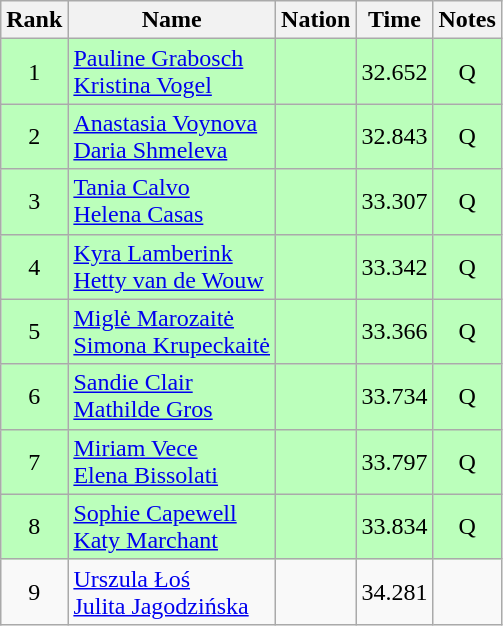<table class="wikitable sortable" style="text-align:center">
<tr>
<th>Rank</th>
<th>Name</th>
<th>Nation</th>
<th>Time</th>
<th>Notes</th>
</tr>
<tr bgcolor=bbffbb>
<td>1</td>
<td align=left><a href='#'>Pauline Grabosch</a><br><a href='#'>Kristina Vogel</a></td>
<td align=left></td>
<td>32.652</td>
<td>Q</td>
</tr>
<tr bgcolor=bbffbb>
<td>2</td>
<td align=left><a href='#'>Anastasia Voynova</a><br><a href='#'>Daria Shmeleva</a></td>
<td align=left></td>
<td>32.843</td>
<td>Q</td>
</tr>
<tr bgcolor=bbffbb>
<td>3</td>
<td align=left><a href='#'>Tania Calvo</a><br><a href='#'>Helena Casas</a></td>
<td align=left></td>
<td>33.307</td>
<td>Q</td>
</tr>
<tr bgcolor=bbffbb>
<td>4</td>
<td align=left><a href='#'>Kyra Lamberink</a><br><a href='#'>Hetty van de Wouw</a></td>
<td align=left></td>
<td>33.342</td>
<td>Q</td>
</tr>
<tr bgcolor=bbffbb>
<td>5</td>
<td align=left><a href='#'>Miglė Marozaitė</a><br><a href='#'>Simona Krupeckaitė</a></td>
<td align=left></td>
<td>33.366</td>
<td>Q</td>
</tr>
<tr bgcolor=bbffbb>
<td>6</td>
<td align=left><a href='#'>Sandie Clair</a><br><a href='#'>Mathilde Gros</a></td>
<td align=left></td>
<td>33.734</td>
<td>Q</td>
</tr>
<tr bgcolor=bbffbb>
<td>7</td>
<td align=left><a href='#'>Miriam Vece</a><br><a href='#'>Elena Bissolati</a></td>
<td align=left></td>
<td>33.797</td>
<td>Q</td>
</tr>
<tr bgcolor=bbffbb>
<td>8</td>
<td align=left><a href='#'>Sophie Capewell</a><br><a href='#'>Katy Marchant</a></td>
<td align=left></td>
<td>33.834</td>
<td>Q</td>
</tr>
<tr>
<td>9</td>
<td align=left><a href='#'>Urszula Łoś</a><br><a href='#'>Julita Jagodzińska</a></td>
<td align=left></td>
<td>34.281</td>
<td></td>
</tr>
</table>
